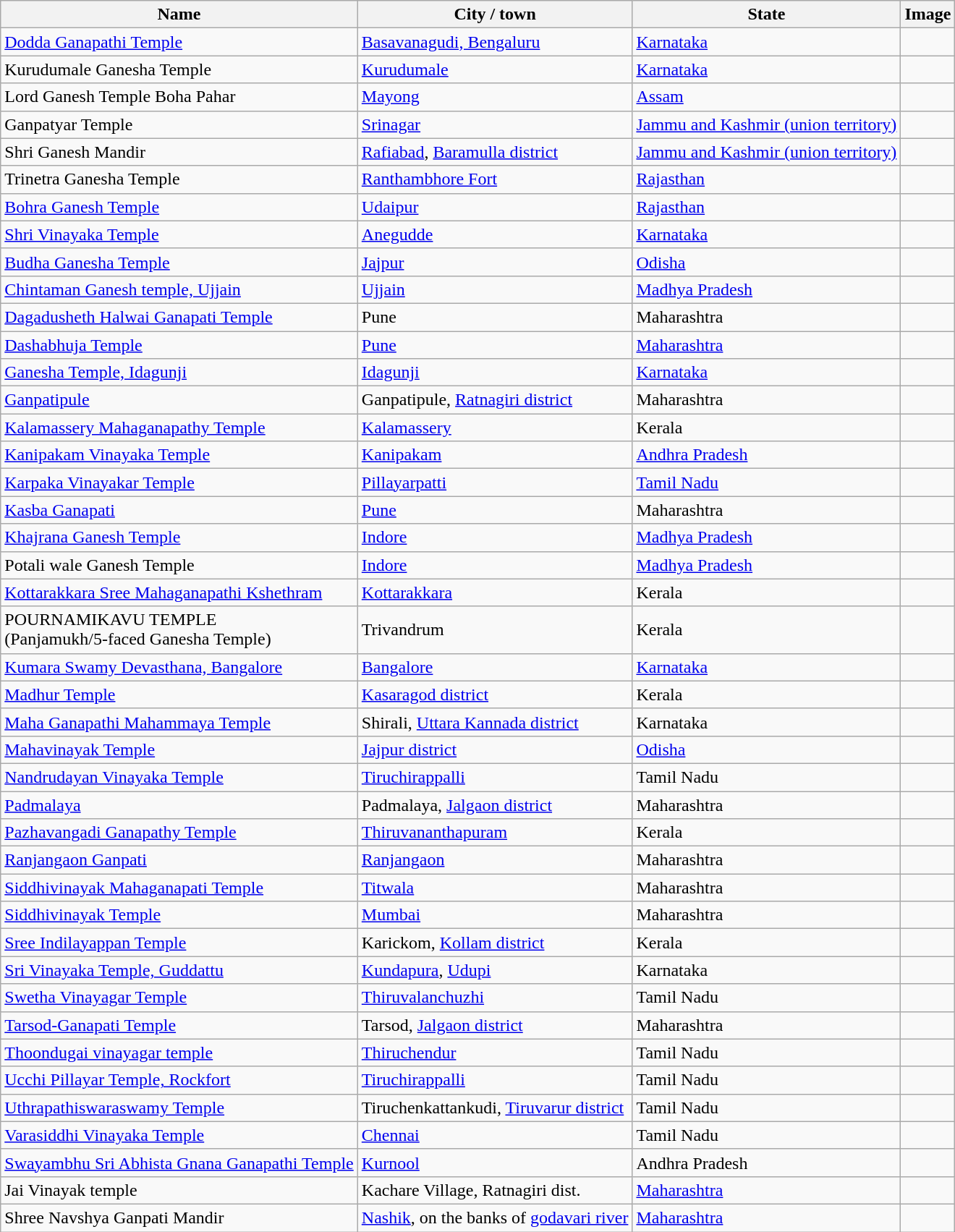<table class="wikitable sortable">
<tr>
<th>Name</th>
<th>City / town</th>
<th>State</th>
<th>Image</th>
</tr>
<tr>
<td><a href='#'>Dodda Ganapathi Temple</a></td>
<td><a href='#'>Basavanagudi, Bengaluru</a></td>
<td><a href='#'>Karnataka</a></td>
<td></td>
</tr>
<tr>
<td>Kurudumale Ganesha Temple</td>
<td><a href='#'>Kurudumale</a></td>
<td><a href='#'>Karnataka</a></td>
<td></td>
</tr>
<tr>
<td>Lord Ganesh Temple Boha Pahar</td>
<td><a href='#'>Mayong</a></td>
<td><a href='#'>Assam</a></td>
<td></td>
</tr>
<tr>
<td>Ganpatyar Temple</td>
<td><a href='#'>Srinagar</a></td>
<td><a href='#'>Jammu and Kashmir (union territory)</a></td>
<td></td>
</tr>
<tr>
<td>Shri Ganesh Mandir</td>
<td><a href='#'>Rafiabad</a>, <a href='#'>Baramulla district</a></td>
<td><a href='#'>Jammu and Kashmir (union territory)</a></td>
<td></td>
</tr>
<tr>
<td>Trinetra Ganesha Temple</td>
<td><a href='#'>Ranthambhore Fort</a></td>
<td><a href='#'>Rajasthan</a></td>
<td></td>
</tr>
<tr>
<td><a href='#'>Bohra Ganesh Temple</a></td>
<td><a href='#'>Udaipur</a></td>
<td><a href='#'>Rajasthan</a></td>
<td></td>
</tr>
<tr>
<td><a href='#'>Shri Vinayaka Temple</a></td>
<td><a href='#'>Anegudde</a></td>
<td><a href='#'>Karnataka</a></td>
<td></td>
</tr>
<tr>
<td><a href='#'>Budha Ganesha Temple</a></td>
<td><a href='#'>Jajpur</a></td>
<td><a href='#'>Odisha</a></td>
<td></td>
</tr>
<tr>
<td><a href='#'>Chintaman Ganesh temple, Ujjain</a></td>
<td><a href='#'>Ujjain</a></td>
<td><a href='#'>Madhya Pradesh</a></td>
<td></td>
</tr>
<tr>
<td><a href='#'>Dagadusheth Halwai Ganapati Temple</a></td>
<td>Pune</td>
<td>Maharashtra</td>
<td></td>
</tr>
<tr>
<td><a href='#'>Dashabhuja Temple</a></td>
<td><a href='#'>Pune</a></td>
<td><a href='#'>Maharashtra</a></td>
<td></td>
</tr>
<tr>
<td><a href='#'>Ganesha Temple, Idagunji</a></td>
<td><a href='#'>Idagunji</a></td>
<td><a href='#'>Karnataka</a></td>
<td></td>
</tr>
<tr>
<td><a href='#'>Ganpatipule</a></td>
<td>Ganpatipule, <a href='#'>Ratnagiri district</a></td>
<td>Maharashtra</td>
<td></td>
</tr>
<tr>
<td><a href='#'>Kalamassery Mahaganapathy Temple</a></td>
<td><a href='#'>Kalamassery</a></td>
<td>Kerala</td>
<td></td>
</tr>
<tr>
<td><a href='#'>Kanipakam Vinayaka Temple</a></td>
<td><a href='#'>Kanipakam</a></td>
<td><a href='#'>Andhra Pradesh</a></td>
<td></td>
</tr>
<tr>
<td><a href='#'>Karpaka Vinayakar Temple</a></td>
<td><a href='#'>Pillayarpatti</a></td>
<td><a href='#'>Tamil Nadu</a></td>
<td></td>
</tr>
<tr>
<td><a href='#'>Kasba Ganapati</a></td>
<td><a href='#'>Pune</a></td>
<td>Maharashtra</td>
<td></td>
</tr>
<tr>
<td><a href='#'>Khajrana Ganesh Temple</a></td>
<td><a href='#'>Indore</a></td>
<td><a href='#'>Madhya Pradesh</a></td>
<td></td>
</tr>
<tr>
<td>Potali wale Ganesh Temple</td>
<td><a href='#'>Indore</a></td>
<td><a href='#'>Madhya Pradesh</a></td>
<td></td>
</tr>
<tr>
<td><a href='#'>Kottarakkara Sree Mahaganapathi Kshethram</a></td>
<td><a href='#'>Kottarakkara</a></td>
<td>Kerala</td>
<td></td>
</tr>
<tr>
<td>POURNAMIKAVU TEMPLE<br>(Panjamukh/5-faced Ganesha Temple)</td>
<td>Trivandrum</td>
<td>Kerala</td>
<td></td>
</tr>
<tr>
<td><a href='#'>Kumara Swamy Devasthana, Bangalore</a></td>
<td><a href='#'>Bangalore</a></td>
<td><a href='#'>Karnataka</a></td>
<td></td>
</tr>
<tr>
<td><a href='#'>Madhur Temple</a></td>
<td><a href='#'>Kasaragod district</a></td>
<td>Kerala</td>
<td></td>
</tr>
<tr>
<td><a href='#'>Maha Ganapathi Mahammaya Temple</a></td>
<td>Shirali, <a href='#'>Uttara Kannada district</a></td>
<td>Karnataka</td>
<td></td>
</tr>
<tr>
<td><a href='#'>Mahavinayak Temple</a></td>
<td><a href='#'>Jajpur district</a></td>
<td><a href='#'>Odisha</a></td>
<td></td>
</tr>
<tr>
<td><a href='#'>Nandrudayan Vinayaka Temple</a></td>
<td><a href='#'>Tiruchirappalli</a></td>
<td>Tamil Nadu</td>
<td></td>
</tr>
<tr>
<td><a href='#'>Padmalaya</a></td>
<td>Padmalaya, <a href='#'>Jalgaon district</a></td>
<td>Maharashtra</td>
<td></td>
</tr>
<tr>
<td><a href='#'>Pazhavangadi Ganapathy Temple</a></td>
<td><a href='#'>Thiruvananthapuram</a></td>
<td>Kerala</td>
<td></td>
</tr>
<tr>
<td><a href='#'>Ranjangaon Ganpati</a> </td>
<td><a href='#'>Ranjangaon</a></td>
<td>Maharashtra</td>
<td></td>
</tr>
<tr>
<td><a href='#'>Siddhivinayak Mahaganapati Temple</a></td>
<td><a href='#'>Titwala</a></td>
<td>Maharashtra</td>
<td></td>
</tr>
<tr>
<td><a href='#'>Siddhivinayak Temple</a></td>
<td><a href='#'>Mumbai</a></td>
<td>Maharashtra</td>
<td></td>
</tr>
<tr>
<td><a href='#'>Sree Indilayappan Temple</a></td>
<td>Karickom, <a href='#'>Kollam district</a></td>
<td>Kerala</td>
<td></td>
</tr>
<tr>
<td><a href='#'>Sri Vinayaka Temple, Guddattu</a></td>
<td><a href='#'>Kundapura</a>, <a href='#'>Udupi</a></td>
<td>Karnataka</td>
<td></td>
</tr>
<tr>
<td><a href='#'>Swetha Vinayagar Temple</a></td>
<td><a href='#'>Thiruvalanchuzhi</a></td>
<td>Tamil Nadu</td>
<td></td>
</tr>
<tr>
<td><a href='#'>Tarsod-Ganapati Temple</a></td>
<td>Tarsod, <a href='#'>Jalgaon district</a></td>
<td>Maharashtra</td>
<td></td>
</tr>
<tr>
<td><a href='#'>Thoondugai vinayagar temple</a></td>
<td><a href='#'>Thiruchendur</a></td>
<td>Tamil Nadu</td>
<td></td>
</tr>
<tr>
<td><a href='#'>Ucchi Pillayar Temple, Rockfort</a></td>
<td><a href='#'>Tiruchirappalli</a></td>
<td>Tamil Nadu</td>
<td></td>
</tr>
<tr>
<td><a href='#'>Uthrapathiswaraswamy Temple</a></td>
<td>Tiruchenkattankudi, <a href='#'>Tiruvarur district</a></td>
<td>Tamil Nadu</td>
<td></td>
</tr>
<tr>
<td><a href='#'>Varasiddhi Vinayaka Temple</a></td>
<td><a href='#'>Chennai</a></td>
<td>Tamil Nadu</td>
<td></td>
</tr>
<tr>
<td><a href='#'>Swayambhu Sri Abhista Gnana Ganapathi Temple</a></td>
<td><a href='#'>Kurnool</a></td>
<td>Andhra Pradesh</td>
<td></td>
</tr>
<tr>
<td>Jai Vinayak temple</td>
<td>Kachare Village, Ratnagiri dist.</td>
<td><a href='#'>Maharashtra</a></td>
<td></td>
</tr>
<tr>
<td>Shree Navshya Ganpati Mandir</td>
<td><a href='#'>Nashik</a>, on the banks of <a href='#'>godavari river</a></td>
<td><a href='#'>Maharashtra</a></td>
<td></td>
</tr>
</table>
